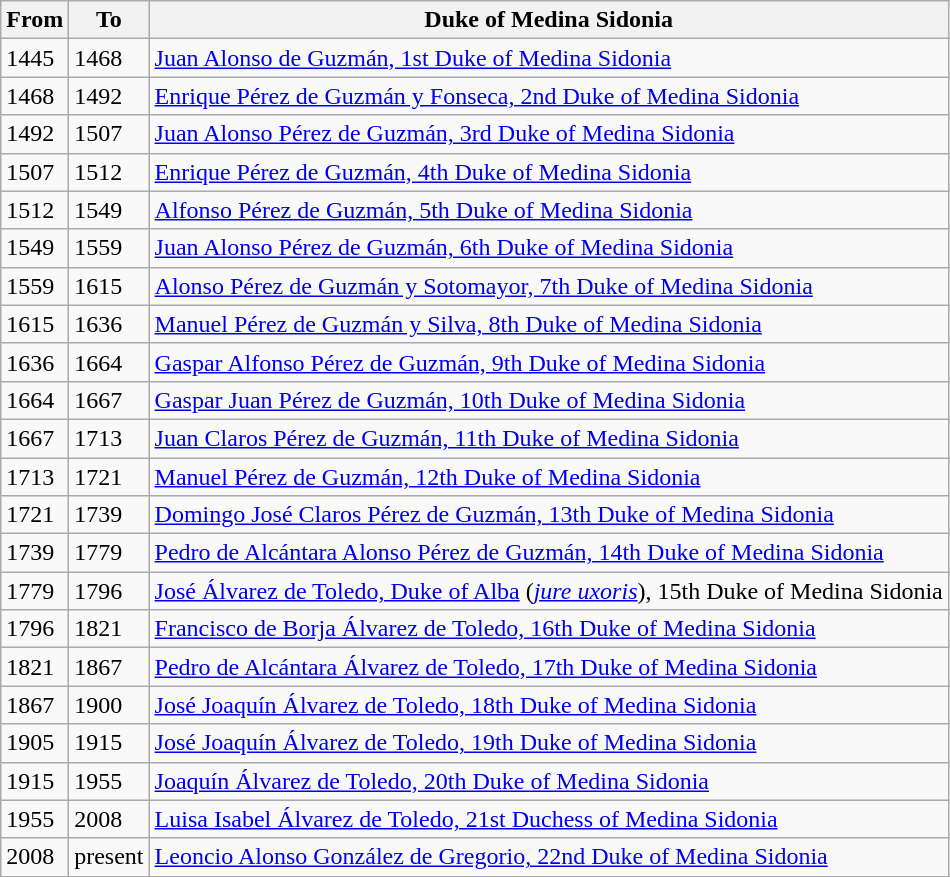<table class="wikitable">
<tr>
<th>From</th>
<th>To</th>
<th>Duke of Medina Sidonia</th>
</tr>
<tr>
<td>1445</td>
<td>1468</td>
<td><a href='#'>Juan Alonso de Guzmán, 1st Duke of Medina Sidonia</a></td>
</tr>
<tr>
<td>1468</td>
<td>1492</td>
<td><a href='#'>Enrique Pérez de Guzmán y Fonseca, 2nd Duke of Medina Sidonia</a></td>
</tr>
<tr>
<td>1492</td>
<td>1507</td>
<td><a href='#'>Juan Alonso Pérez de Guzmán, 3rd Duke of Medina Sidonia</a></td>
</tr>
<tr>
<td>1507</td>
<td>1512</td>
<td><a href='#'>Enrique Pérez de Guzmán, 4th Duke of Medina Sidonia</a></td>
</tr>
<tr>
<td>1512</td>
<td>1549</td>
<td><a href='#'>Alfonso Pérez de Guzmán, 5th Duke of Medina Sidonia</a></td>
</tr>
<tr>
<td>1549</td>
<td>1559</td>
<td><a href='#'>Juan Alonso Pérez de Guzmán, 6th Duke of Medina Sidonia</a></td>
</tr>
<tr>
<td>1559</td>
<td>1615</td>
<td><a href='#'>Alonso Pérez de Guzmán y Sotomayor, 7th Duke of Medina Sidonia</a></td>
</tr>
<tr>
<td>1615</td>
<td>1636</td>
<td><a href='#'>Manuel Pérez de Guzmán y Silva, 8th Duke of Medina Sidonia</a></td>
</tr>
<tr>
<td>1636</td>
<td>1664</td>
<td><a href='#'>Gaspar Alfonso Pérez de Guzmán, 9th Duke of Medina Sidonia</a></td>
</tr>
<tr>
<td>1664</td>
<td>1667</td>
<td><a href='#'>Gaspar Juan Pérez de Guzmán, 10th Duke of Medina Sidonia</a></td>
</tr>
<tr>
<td>1667</td>
<td>1713</td>
<td><a href='#'>Juan Claros Pérez de Guzmán, 11th Duke of Medina Sidonia</a></td>
</tr>
<tr>
<td>1713</td>
<td>1721</td>
<td><a href='#'>Manuel Pérez de Guzmán, 12th Duke of Medina Sidonia</a></td>
</tr>
<tr>
<td>1721</td>
<td>1739</td>
<td><a href='#'>Domingo José Claros Pérez de Guzmán, 13th Duke of Medina Sidonia</a></td>
</tr>
<tr>
<td>1739</td>
<td>1779</td>
<td><a href='#'>Pedro de Alcántara Alonso Pérez de Guzmán, 14th Duke of Medina Sidonia</a></td>
</tr>
<tr>
<td>1779</td>
<td>1796</td>
<td><a href='#'>José Álvarez de Toledo, Duke of Alba</a> (<em><a href='#'>jure uxoris</a></em>), 15th Duke of Medina Sidonia</td>
</tr>
<tr>
<td>1796</td>
<td>1821</td>
<td><a href='#'>Francisco de Borja Álvarez de Toledo, 16th Duke of Medina Sidonia</a></td>
</tr>
<tr>
<td>1821</td>
<td>1867</td>
<td><a href='#'>Pedro de Alcántara Álvarez de Toledo, 17th Duke of Medina Sidonia</a></td>
</tr>
<tr>
<td>1867</td>
<td>1900</td>
<td><a href='#'>José Joaquín Álvarez de Toledo, 18th Duke of Medina Sidonia</a></td>
</tr>
<tr>
<td>1905</td>
<td>1915</td>
<td><a href='#'>José Joaquín Álvarez de Toledo, 19th Duke of Medina Sidonia</a></td>
</tr>
<tr>
<td>1915</td>
<td>1955</td>
<td><a href='#'>Joaquín Álvarez de Toledo, 20th Duke of Medina Sidonia</a></td>
</tr>
<tr>
<td>1955</td>
<td>2008</td>
<td><a href='#'>Luisa Isabel Álvarez de Toledo, 21st Duchess of Medina Sidonia</a></td>
</tr>
<tr>
<td>2008</td>
<td>present</td>
<td><a href='#'>Leoncio Alonso González de Gregorio, 22nd Duke of Medina Sidonia</a></td>
</tr>
</table>
